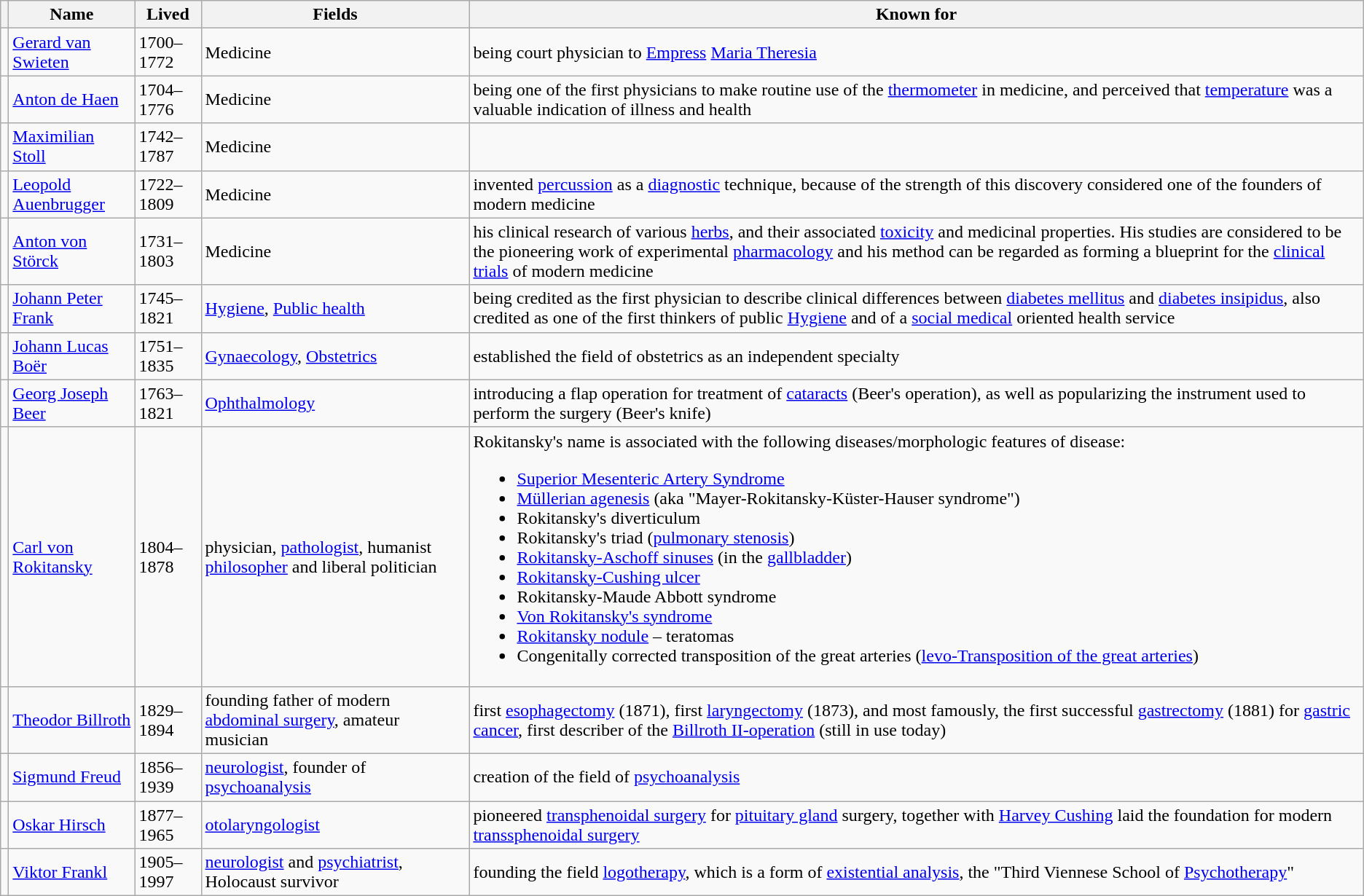<table class="wikitable">
<tr>
<th></th>
<th>Name</th>
<th>Lived</th>
<th>Fields</th>
<th>Known for</th>
</tr>
<tr>
<td></td>
<td><a href='#'>Gerard van Swieten</a></td>
<td>1700–1772</td>
<td>Medicine</td>
<td>being court physician to <a href='#'>Empress</a> <a href='#'>Maria Theresia</a></td>
</tr>
<tr>
<td></td>
<td><a href='#'>Anton de Haen</a></td>
<td>1704–1776</td>
<td>Medicine</td>
<td>being one of the first physicians to make routine use of the <a href='#'>thermometer</a> in medicine, and perceived that <a href='#'>temperature</a> was a valuable indication of illness and health</td>
</tr>
<tr>
<td></td>
<td><a href='#'>Maximilian Stoll</a></td>
<td>1742–1787</td>
<td>Medicine</td>
<td></td>
</tr>
<tr>
<td></td>
<td><a href='#'>Leopold Auenbrugger</a></td>
<td>1722–1809</td>
<td>Medicine</td>
<td>invented <a href='#'>percussion</a> as a <a href='#'>diagnostic</a> technique, because of the strength of this discovery considered one of the founders of modern medicine</td>
</tr>
<tr>
<td></td>
<td><a href='#'>Anton von Störck</a></td>
<td>1731–1803</td>
<td>Medicine</td>
<td>his clinical research of various <a href='#'>herbs</a>, and their associated <a href='#'>toxicity</a> and medicinal properties. His studies are considered to be the pioneering work of experimental <a href='#'>pharmacology</a> and his method can be regarded as forming a blueprint for the <a href='#'>clinical trials</a> of modern medicine</td>
</tr>
<tr>
<td></td>
<td><a href='#'>Johann Peter Frank</a></td>
<td>1745–1821</td>
<td><a href='#'>Hygiene</a>, <a href='#'>Public health</a></td>
<td>being credited as the first physician to describe clinical differences between <a href='#'>diabetes mellitus</a> and <a href='#'>diabetes insipidus</a>, also credited as one of the first thinkers of public <a href='#'>Hygiene</a> and of a <a href='#'>social medical</a> oriented health service</td>
</tr>
<tr>
<td></td>
<td><a href='#'>Johann Lucas Boër</a></td>
<td>1751–1835</td>
<td><a href='#'>Gynaecology</a>, <a href='#'>Obstetrics</a></td>
<td>established the field of obstetrics as an independent specialty</td>
</tr>
<tr>
<td></td>
<td><a href='#'>Georg Joseph Beer</a></td>
<td>1763–1821</td>
<td><a href='#'>Ophthalmology</a></td>
<td>introducing a flap operation for treatment of <a href='#'>cataracts</a> (Beer's operation), as well as popularizing the instrument used to perform the surgery (Beer's knife)</td>
</tr>
<tr>
<td></td>
<td><a href='#'>Carl von Rokitansky</a></td>
<td>1804–1878</td>
<td>physician, <a href='#'>pathologist</a>, humanist <a href='#'>philosopher</a> and liberal politician</td>
<td>Rokitansky's name is associated with the following diseases/morphologic features of disease:<br><ul><li><a href='#'>Superior Mesenteric Artery Syndrome</a></li><li><a href='#'>Müllerian agenesis</a> (aka "Mayer-Rokitansky-Küster-Hauser syndrome")</li><li>Rokitansky's diverticulum</li><li>Rokitansky's triad (<a href='#'>pulmonary stenosis</a>)</li><li><a href='#'>Rokitansky-Aschoff sinuses</a> (in the <a href='#'>gallbladder</a>)</li><li><a href='#'>Rokitansky-Cushing ulcer</a></li><li>Rokitansky-Maude Abbott syndrome</li><li><a href='#'>Von Rokitansky's syndrome</a></li><li><a href='#'>Rokitansky nodule</a> – teratomas</li><li>Congenitally corrected transposition of the great arteries (<a href='#'>levo-Transposition of the great arteries</a>)</li></ul></td>
</tr>
<tr>
<td></td>
<td><a href='#'>Theodor Billroth</a></td>
<td>1829–1894</td>
<td>founding father of modern <a href='#'>abdominal surgery</a>, amateur musician</td>
<td>first <a href='#'>esophagectomy</a> (1871), first <a href='#'>laryngectomy</a> (1873), and most famously, the first successful <a href='#'>gastrectomy</a> (1881) for <a href='#'>gastric cancer</a>, first describer of the <a href='#'>Billroth II-operation</a> (still in use today)</td>
</tr>
<tr>
<td></td>
<td><a href='#'>Sigmund Freud</a></td>
<td>1856–1939</td>
<td><a href='#'>neurologist</a>, founder of <a href='#'>psychoanalysis</a></td>
<td>creation of the field of <a href='#'>psychoanalysis</a></td>
</tr>
<tr>
<td></td>
<td><a href='#'>Oskar Hirsch</a></td>
<td>1877–1965</td>
<td><a href='#'>otolaryngologist</a></td>
<td>pioneered <a href='#'>transphenoidal surgery</a> for <a href='#'>pituitary gland</a> surgery, together with <a href='#'>Harvey Cushing</a> laid the foundation for modern <a href='#'>transsphenoidal surgery</a></td>
</tr>
<tr>
<td></td>
<td><a href='#'>Viktor Frankl</a></td>
<td>1905–1997</td>
<td><a href='#'>neurologist</a> and <a href='#'>psychiatrist</a>, Holocaust survivor</td>
<td>founding the field <a href='#'>logotherapy</a>, which is a form of <a href='#'>existential analysis</a>, the "Third Viennese School of <a href='#'>Psychotherapy</a>"</td>
</tr>
</table>
